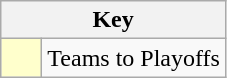<table class="wikitable" style="text-align: center;">
<tr>
<th colspan=2>Key</th>
</tr>
<tr>
<td style="background:#ffffcc; width:20px;"></td>
<td align=left>Teams to Playoffs</td>
</tr>
</table>
